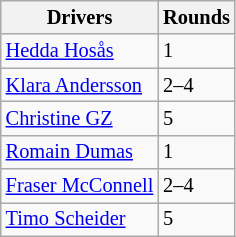<table class="wikitable" style="font-size: 85%">
<tr>
<th>Drivers</th>
<th>Rounds</th>
</tr>
<tr>
<td> <a href='#'>Hedda Hosås</a></td>
<td>1</td>
</tr>
<tr>
<td> <a href='#'>Klara Andersson</a></td>
<td>2–4</td>
</tr>
<tr>
<td> <a href='#'>Christine GZ</a></td>
<td>5</td>
</tr>
<tr>
<td> <a href='#'>Romain Dumas</a></td>
<td>1</td>
</tr>
<tr>
<td> <a href='#'>Fraser McConnell</a></td>
<td>2–4</td>
</tr>
<tr>
<td> <a href='#'>Timo Scheider</a></td>
<td>5</td>
</tr>
</table>
